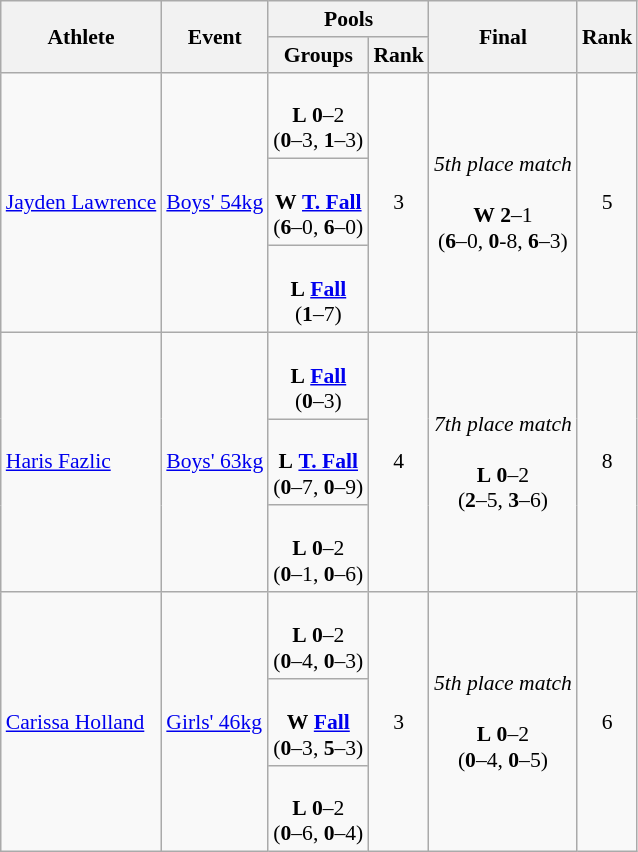<table class="wikitable" style="text-align:left; font-size:90%">
<tr>
<th rowspan="2">Athlete</th>
<th rowspan="2">Event</th>
<th colspan="2">Pools</th>
<th rowspan="2">Final</th>
<th rowspan="2">Rank</th>
</tr>
<tr>
<th>Groups</th>
<th>Rank</th>
</tr>
<tr>
<td rowspan="3"><a href='#'>Jayden Lawrence</a></td>
<td rowspan="3"><a href='#'>Boys' 54kg</a></td>
<td align=center><br><strong>L</strong> <strong>0</strong>–2<br>(<strong>0</strong>–3, <strong>1</strong>–3)</td>
<td rowspan="3" style="text-align:center;">3</td>
<td style="text-align:center;" rowspan="3"><em>5th place match</em><br><br><strong>W</strong> <strong>2</strong>–1<br>(<strong>6</strong>–0, <strong>0</strong>-8, <strong>6</strong>–3)</td>
<td rowspan="3" style="text-align:center;">5</td>
</tr>
<tr>
<td align=center><br><strong>W</strong> <strong><a href='#'>T. Fall</a></strong><br>(<strong>6</strong>–0, <strong>6</strong>–0)</td>
</tr>
<tr>
<td align=center><br><strong>L</strong> <strong><a href='#'>Fall</a></strong><br>(<strong>1</strong>–7)</td>
</tr>
<tr>
<td rowspan="3"><a href='#'>Haris Fazlic</a></td>
<td rowspan="3"><a href='#'>Boys' 63kg</a></td>
<td align=center><br><strong>L</strong> <strong><a href='#'>Fall</a></strong><br>(<strong>0</strong>–3)</td>
<td rowspan="3" style="text-align:center;">4</td>
<td style="text-align:center;" rowspan="3"><em>7th place match</em><br><br><strong>L</strong> <strong>0</strong>–2<br>(<strong>2</strong>–5, <strong>3</strong>–6)</td>
<td rowspan="3" style="text-align:center;">8</td>
</tr>
<tr>
<td align=center><br><strong>L</strong> <strong><a href='#'>T. Fall</a></strong><br>(<strong>0</strong>–7, <strong>0</strong>–9)</td>
</tr>
<tr>
<td align=center><br><strong>L</strong> <strong>0</strong>–2<br>(<strong>0</strong>–1, <strong>0</strong>–6)</td>
</tr>
<tr>
<td rowspan="3"><a href='#'>Carissa Holland</a></td>
<td rowspan="3"><a href='#'>Girls' 46kg</a></td>
<td align=center><br><strong>L</strong> <strong>0</strong>–2<br>(<strong>0</strong>–4, <strong>0</strong>–3)</td>
<td rowspan="3" style="text-align:center;">3</td>
<td style="text-align:center;" rowspan="3"><em>5th place match</em><br><br><strong>L</strong> <strong>0</strong>–2<br>(<strong>0</strong>–4, <strong>0</strong>–5)</td>
<td rowspan="3" style="text-align:center;">6</td>
</tr>
<tr>
<td align=center><br><strong>W</strong> <strong><a href='#'>Fall</a></strong><br>(<strong>0</strong>–3, <strong>5</strong>–3)</td>
</tr>
<tr>
<td align=center><br><strong>L</strong> <strong>0</strong>–2<br>(<strong>0</strong>–6, <strong>0</strong>–4)</td>
</tr>
</table>
